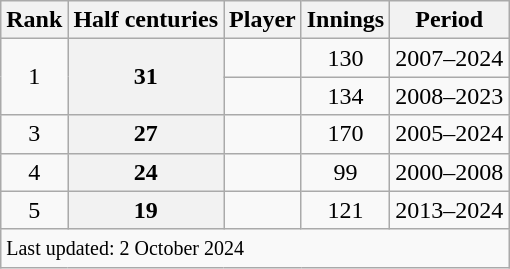<table class="wikitable plainrowheaders sortable">
<tr>
<th scope=col>Rank</th>
<th scope=col>Half centuries</th>
<th scope=col>Player</th>
<th scope=col>Innings</th>
<th scope=col>Period</th>
</tr>
<tr>
<td rowspan="2" align="center">1</td>
<th rowspan="2" scope="row" style="text-align:center;">31</th>
<td></td>
<td align=center>130</td>
<td>2007–2024</td>
</tr>
<tr>
<td></td>
<td align=center>134</td>
<td>2008–2023</td>
</tr>
<tr>
<td align=center>3</td>
<th scope=row style=text-align:center;>27</th>
<td></td>
<td align=center>170</td>
<td>2005–2024</td>
</tr>
<tr>
<td align=center>4</td>
<th scope=row style=text-align:center;>24</th>
<td></td>
<td align=center>99</td>
<td>2000–2008</td>
</tr>
<tr>
<td align="center">5</td>
<th scope="row" style="text-align:center;">19</th>
<td></td>
<td align=center>121</td>
<td>2013–2024</td>
</tr>
<tr class=sortbottom>
<td colspan=6><small>Last updated: 2 October 2024</small></td>
</tr>
</table>
